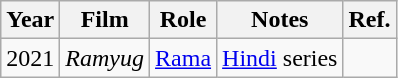<table class="wikitable sortable plainrowheaders">
<tr style="text-align:center;">
<th scope="col">Year</th>
<th scope="col">Film</th>
<th scope="col">Role</th>
<th scope="col" class="unsortable">Notes</th>
<th scope="col" class="unsortable">Ref.</th>
</tr>
<tr>
<td>2021</td>
<td><em>Ramyug</em></td>
<td><a href='#'>Rama</a></td>
<td><a href='#'>Hindi</a> series</td>
<td></td>
</tr>
</table>
